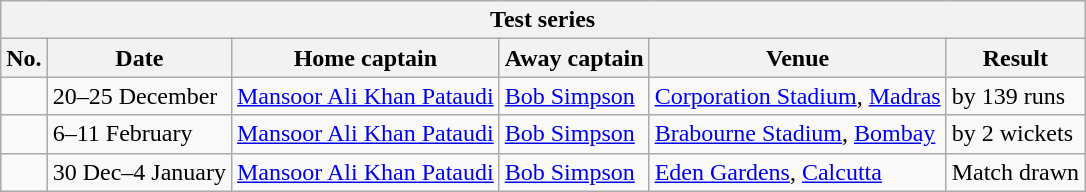<table class="wikitable">
<tr>
<th colspan="9">Test series</th>
</tr>
<tr>
<th>No.</th>
<th>Date</th>
<th>Home captain</th>
<th>Away captain</th>
<th>Venue</th>
<th>Result</th>
</tr>
<tr>
<td></td>
<td>20–25 December</td>
<td><a href='#'>Mansoor Ali Khan Pataudi</a></td>
<td><a href='#'>Bob Simpson</a></td>
<td><a href='#'>Corporation Stadium</a>, <a href='#'>Madras</a></td>
<td> by 139 runs</td>
</tr>
<tr>
<td></td>
<td>6–11 February</td>
<td><a href='#'>Mansoor Ali Khan Pataudi</a></td>
<td><a href='#'>Bob Simpson</a></td>
<td><a href='#'>Brabourne Stadium</a>, <a href='#'>Bombay</a></td>
<td> by 2 wickets</td>
</tr>
<tr>
<td></td>
<td>30 Dec–4 January</td>
<td><a href='#'>Mansoor Ali Khan Pataudi</a></td>
<td><a href='#'>Bob Simpson</a></td>
<td><a href='#'>Eden Gardens</a>, <a href='#'>Calcutta</a></td>
<td>Match drawn</td>
</tr>
</table>
